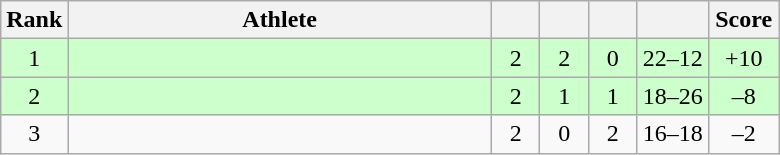<table class="wikitable" style="text-align: center;">
<tr>
<th width=25>Rank</th>
<th width=275>Athlete</th>
<th width=25></th>
<th width=25></th>
<th width=25></th>
<th width=40></th>
<th width=40>Score</th>
</tr>
<tr bgcolor=ccffcc>
<td>1</td>
<td align=left></td>
<td>2</td>
<td>2</td>
<td>0</td>
<td>22–12</td>
<td>+10</td>
</tr>
<tr bgcolor=ccffcc>
<td>2</td>
<td align=left></td>
<td>2</td>
<td>1</td>
<td>1</td>
<td>18–26</td>
<td>–8</td>
</tr>
<tr>
<td>3</td>
<td align=left></td>
<td>2</td>
<td>0</td>
<td>2</td>
<td>16–18</td>
<td>–2</td>
</tr>
</table>
